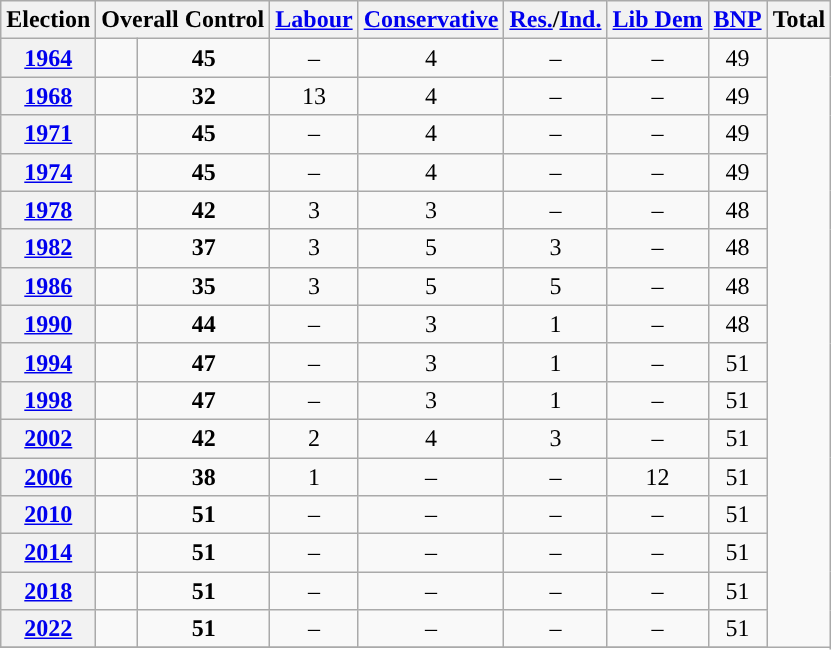<table class="wikitable">
<tr>
<th>Election</th>
<th colspan=2>Overall Control</th>
<th><a href='#'>Labour</a></th>
<th><a href='#'>Conservative</a></th>
<th><a href='#'>Res.</a>/<a href='#'>Ind.</a></th>
<th><a href='#'>Lib Dem</a></th>
<th><a href='#'>BNP</a></th>
<th>Total</th>
</tr>
<tr>
<th><a href='#'>1964</a></th>
<td></td>
<td style="text-align: center;"><strong>45</strong></td>
<td style="text-align: center;">–</td>
<td style="text-align: center;">4</td>
<td style="text-align: center;">–</td>
<td style="text-align: center;">–</td>
<td style="text-align: center;">49</td>
</tr>
<tr>
<th><a href='#'>1968</a></th>
<td></td>
<td style="text-align: center;"><strong>32</strong></td>
<td style="text-align: center;">13</td>
<td style="text-align: center;">4</td>
<td style="text-align: center;">–</td>
<td style="text-align: center;">–</td>
<td style="text-align: center;">49</td>
</tr>
<tr>
<th><a href='#'>1971</a></th>
<td></td>
<td style="text-align: center;"><strong>45</strong></td>
<td style="text-align: center;">–</td>
<td style="text-align: center;">4</td>
<td style="text-align: center;">–</td>
<td style="text-align: center;">–</td>
<td style="text-align: center;">49</td>
</tr>
<tr>
<th><a href='#'>1974</a></th>
<td></td>
<td style="text-align: center;"><strong>45</strong></td>
<td style="text-align: center;">–</td>
<td style="text-align: center;">4</td>
<td style="text-align: center;">–</td>
<td style="text-align: center;">–</td>
<td style="text-align: center;">49</td>
</tr>
<tr>
<th><a href='#'>1978</a></th>
<td></td>
<td style="text-align: center;"><strong>42</strong></td>
<td style="text-align: center;">3</td>
<td style="text-align: center;">3</td>
<td style="text-align: center;">–</td>
<td style="text-align: center;">–</td>
<td style="text-align: center;">48</td>
</tr>
<tr>
<th><a href='#'>1982</a></th>
<td></td>
<td style="text-align: center;"><strong>37</strong></td>
<td style="text-align: center;">3</td>
<td style="text-align: center;">5</td>
<td style="text-align: center;">3</td>
<td style="text-align: center;">–</td>
<td style="text-align: center;">48</td>
</tr>
<tr>
<th><a href='#'>1986</a></th>
<td></td>
<td style="text-align: center;"><strong>35</strong></td>
<td style="text-align: center;">3</td>
<td style="text-align: center;">5</td>
<td style="text-align: center;">5</td>
<td style="text-align: center;">–</td>
<td style="text-align: center;">48</td>
</tr>
<tr>
<th><a href='#'>1990</a></th>
<td></td>
<td style="text-align: center;"><strong>44</strong></td>
<td style="text-align: center;">–</td>
<td style="text-align: center;">3</td>
<td style="text-align: center;">1</td>
<td style="text-align: center;">–</td>
<td style="text-align: center;">48</td>
</tr>
<tr>
<th><a href='#'>1994</a></th>
<td></td>
<td style="text-align: center;"><strong>47</strong></td>
<td style="text-align: center;">–</td>
<td style="text-align: center;">3</td>
<td style="text-align: center;">1</td>
<td style="text-align: center;">–</td>
<td style="text-align: center;">51</td>
</tr>
<tr>
<th><a href='#'>1998</a></th>
<td></td>
<td style="text-align: center;"><strong>47</strong></td>
<td style="text-align: center;">–</td>
<td style="text-align: center;">3</td>
<td style="text-align: center;">1</td>
<td style="text-align: center;">–</td>
<td style="text-align: center;">51</td>
</tr>
<tr>
<th><a href='#'>2002</a></th>
<td></td>
<td style="text-align: center;"><strong>42</strong></td>
<td style="text-align: center;">2</td>
<td style="text-align: center;">4</td>
<td style="text-align: center;">3</td>
<td style="text-align: center;">–</td>
<td style="text-align: center;">51</td>
</tr>
<tr>
<th><a href='#'>2006</a></th>
<td></td>
<td style="text-align: center;"><strong>38</strong></td>
<td style="text-align: center;">1</td>
<td style="text-align: center;">–</td>
<td style="text-align: center;">–</td>
<td style="text-align: center;">12</td>
<td style="text-align: center;">51</td>
</tr>
<tr>
<th><a href='#'>2010</a></th>
<td></td>
<td style="text-align: center;"><strong>51</strong></td>
<td style="text-align: center;">–</td>
<td style="text-align: center;">–</td>
<td style="text-align: center;">–</td>
<td style="text-align: center;">–</td>
<td style="text-align: center;">51</td>
</tr>
<tr>
<th><a href='#'>2014</a></th>
<td></td>
<td style="text-align: center;"><strong>51</strong></td>
<td style="text-align: center;">–</td>
<td style="text-align: center;">–</td>
<td style="text-align: center;">–</td>
<td style="text-align: center;">–</td>
<td style="text-align: center;">51</td>
</tr>
<tr>
<th><a href='#'>2018</a></th>
<td></td>
<td style="text-align: center;"><strong>51</strong></td>
<td style="text-align: center;">–</td>
<td style="text-align: center;">–</td>
<td style="text-align: center;">–</td>
<td style="text-align: center;">–</td>
<td style="text-align: center;">51</td>
</tr>
<tr>
<th><a href='#'>2022</a></th>
<td></td>
<td style="text-align: center;"><strong>51</strong></td>
<td style="text-align: center;">–</td>
<td style="text-align: center;">–</td>
<td style="text-align: center;">–</td>
<td style="text-align: center;">–</td>
<td style="text-align: center;">51</td>
</tr>
<tr>
</tr>
</table>
